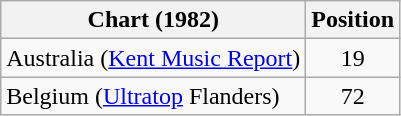<table class="wikitable sortable">
<tr>
<th>Chart (1982)</th>
<th>Position</th>
</tr>
<tr>
<td>Australia (<a href='#'>Kent Music Report</a>)</td>
<td style="text-align:center;">19</td>
</tr>
<tr>
<td>Belgium (<a href='#'>Ultratop</a> Flanders)</td>
<td style="text-align:center;">72</td>
</tr>
</table>
